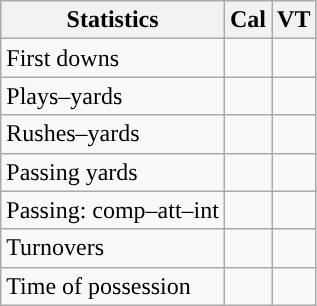<table class="wikitable" style="float:left">
<tr>
<th>Statistics</th>
<th>Cal</th>
<th>VT</th>
</tr>
<tr>
<td>First downs</td>
<td></td>
<td></td>
</tr>
<tr>
<td>Plays–yards</td>
<td></td>
<td></td>
</tr>
<tr>
<td>Rushes–yards</td>
<td></td>
<td></td>
</tr>
<tr>
<td>Passing yards</td>
<td></td>
<td></td>
</tr>
<tr>
<td>Passing: comp–att–int</td>
<td></td>
<td></td>
</tr>
<tr>
<td>Turnovers</td>
<td></td>
<td></td>
</tr>
<tr>
<td>Time of possession</td>
<td></td>
<td></td>
</tr>
</table>
